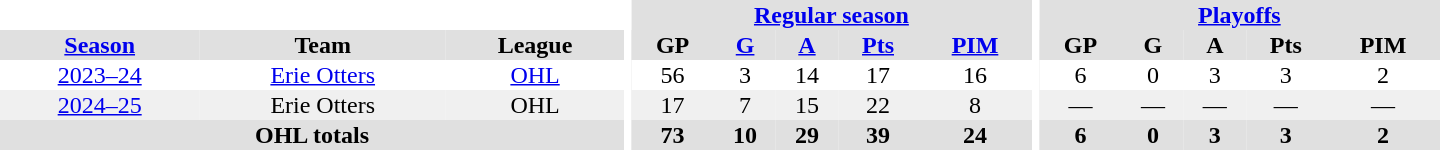<table border="0" cellpadding="1" cellspacing="0" style="text-align:center; width:60em;">
<tr bgcolor="#e0e0e0">
<th colspan="3" bgcolor="#ffffff"></th>
<th rowspan="94" bgcolor="#ffffff"></th>
<th colspan="5"><a href='#'>Regular season</a></th>
<th rowspan="94" bgcolor="#ffffff"></th>
<th colspan="5"><a href='#'>Playoffs</a></th>
</tr>
<tr bgcolor="#e0e0e0">
<th><a href='#'>Season</a></th>
<th>Team</th>
<th>League</th>
<th>GP</th>
<th><a href='#'>G</a></th>
<th><a href='#'>A</a></th>
<th><a href='#'>Pts</a></th>
<th><a href='#'>PIM</a></th>
<th>GP</th>
<th>G</th>
<th>A</th>
<th>Pts</th>
<th>PIM</th>
</tr>
<tr>
<td><a href='#'>2023–24</a></td>
<td><a href='#'>Erie Otters</a></td>
<td><a href='#'>OHL</a></td>
<td>56</td>
<td>3</td>
<td>14</td>
<td>17</td>
<td>16</td>
<td>6</td>
<td>0</td>
<td>3</td>
<td>3</td>
<td>2</td>
</tr>
<tr bgcolor="#f0f0f0">
<td><a href='#'>2024–25</a></td>
<td>Erie Otters</td>
<td>OHL</td>
<td>17</td>
<td>7</td>
<td>15</td>
<td>22</td>
<td>8</td>
<td>—</td>
<td>—</td>
<td>—</td>
<td>—</td>
<td>—</td>
</tr>
<tr bgcolor="#e0e0e0">
<th colspan="3">OHL totals</th>
<th>73</th>
<th>10</th>
<th>29</th>
<th>39</th>
<th>24</th>
<th>6</th>
<th>0</th>
<th>3</th>
<th>3</th>
<th>2</th>
</tr>
</table>
